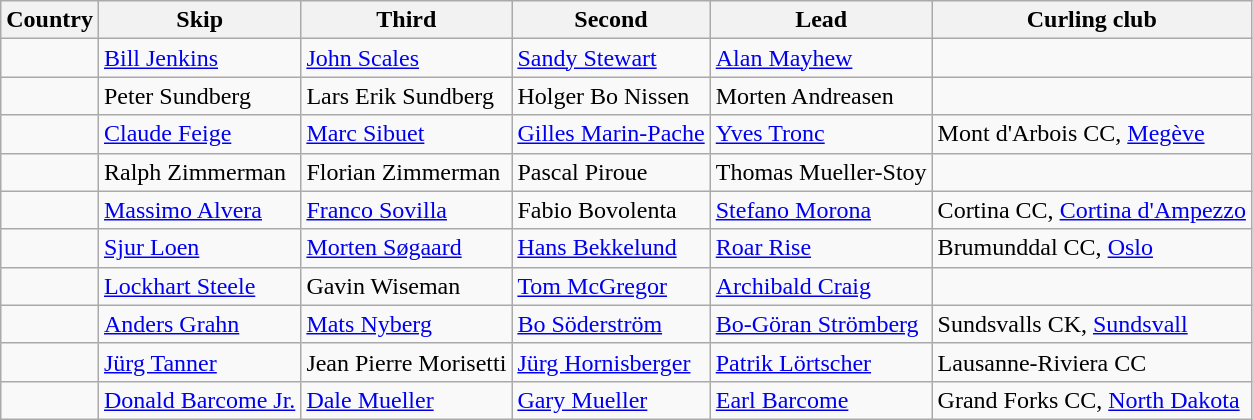<table class=wikitable>
<tr>
<th>Country</th>
<th>Skip</th>
<th>Third</th>
<th>Second</th>
<th>Lead</th>
<th>Curling club</th>
</tr>
<tr>
<td></td>
<td><a href='#'>Bill Jenkins</a></td>
<td><a href='#'>John Scales</a></td>
<td><a href='#'>Sandy Stewart</a></td>
<td><a href='#'>Alan Mayhew</a></td>
<td></td>
</tr>
<tr>
<td></td>
<td>Peter Sundberg</td>
<td>Lars Erik Sundberg</td>
<td>Holger Bo Nissen</td>
<td>Morten Andreasen</td>
<td></td>
</tr>
<tr>
<td></td>
<td><a href='#'>Claude Feige</a></td>
<td><a href='#'>Marc Sibuet</a></td>
<td><a href='#'>Gilles Marin-Pache</a></td>
<td><a href='#'>Yves Tronc</a></td>
<td>Mont d'Arbois CC, <a href='#'>Megève</a></td>
</tr>
<tr>
<td></td>
<td>Ralph Zimmerman</td>
<td>Florian Zimmerman</td>
<td>Pascal Piroue</td>
<td>Thomas Mueller-Stoy</td>
<td></td>
</tr>
<tr>
<td></td>
<td><a href='#'>Massimo Alvera</a></td>
<td><a href='#'>Franco Sovilla</a></td>
<td>Fabio Bovolenta</td>
<td><a href='#'>Stefano Morona</a></td>
<td>Cortina CC, <a href='#'>Cortina d'Ampezzo</a></td>
</tr>
<tr>
<td></td>
<td><a href='#'>Sjur Loen</a></td>
<td><a href='#'>Morten Søgaard</a></td>
<td><a href='#'>Hans Bekkelund</a></td>
<td><a href='#'>Roar Rise</a></td>
<td>Brumunddal CC, <a href='#'>Oslo</a></td>
</tr>
<tr>
<td></td>
<td><a href='#'>Lockhart Steele</a></td>
<td>Gavin Wiseman</td>
<td><a href='#'>Tom McGregor</a></td>
<td><a href='#'>Archibald Craig</a></td>
<td></td>
</tr>
<tr>
<td></td>
<td><a href='#'>Anders Grahn</a></td>
<td><a href='#'>Mats Nyberg</a></td>
<td><a href='#'>Bo Söderström</a></td>
<td><a href='#'>Bo-Göran Strömberg</a></td>
<td>Sundsvalls CK, <a href='#'>Sundsvall</a></td>
</tr>
<tr>
<td></td>
<td><a href='#'>Jürg Tanner</a></td>
<td>Jean Pierre Morisetti</td>
<td><a href='#'>Jürg Hornisberger</a></td>
<td><a href='#'>Patrik Lörtscher</a></td>
<td>Lausanne-Riviera CC</td>
</tr>
<tr>
<td></td>
<td><a href='#'>Donald Barcome Jr.</a></td>
<td><a href='#'>Dale Mueller</a></td>
<td><a href='#'>Gary Mueller</a></td>
<td><a href='#'>Earl Barcome</a></td>
<td>Grand Forks CC, <a href='#'>North Dakota</a></td>
</tr>
</table>
